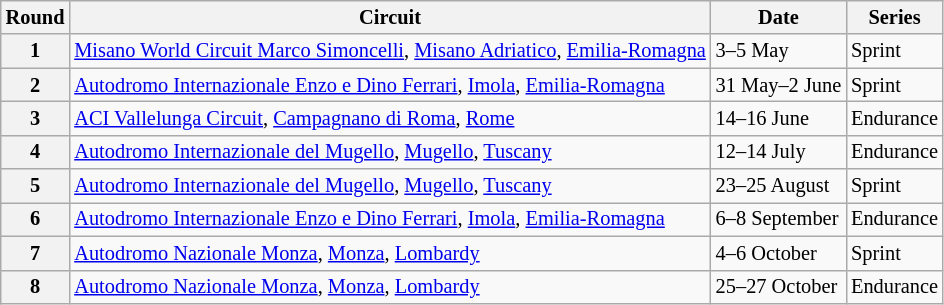<table class="wikitable" style="font-size:85%">
<tr>
<th>Round</th>
<th>Circuit</th>
<th>Date</th>
<th>Series</th>
</tr>
<tr>
<th>1</th>
<td> <a href='#'>Misano World Circuit Marco Simoncelli</a>, <a href='#'>Misano Adriatico</a>, <a href='#'>Emilia-Romagna</a></td>
<td>3–5 May</td>
<td>Sprint</td>
</tr>
<tr>
<th>2</th>
<td> <a href='#'>Autodromo Internazionale Enzo e Dino Ferrari</a>, <a href='#'>Imola</a>, <a href='#'>Emilia-Romagna</a></td>
<td>31 May–2 June</td>
<td>Sprint</td>
</tr>
<tr>
<th>3</th>
<td> <a href='#'>ACI Vallelunga Circuit</a>, <a href='#'>Campagnano di Roma</a>, <a href='#'>Rome</a></td>
<td>14–16 June</td>
<td>Endurance</td>
</tr>
<tr>
<th>4</th>
<td> <a href='#'>Autodromo Internazionale del Mugello</a>, <a href='#'>Mugello</a>, <a href='#'>Tuscany</a></td>
<td>12–14 July</td>
<td>Endurance</td>
</tr>
<tr>
<th>5</th>
<td> <a href='#'>Autodromo Internazionale del Mugello</a>, <a href='#'>Mugello</a>, <a href='#'>Tuscany</a></td>
<td>23–25 August</td>
<td>Sprint</td>
</tr>
<tr>
<th>6</th>
<td> <a href='#'>Autodromo Internazionale Enzo e Dino Ferrari</a>, <a href='#'>Imola</a>, <a href='#'>Emilia-Romagna</a></td>
<td>6–8 September</td>
<td>Endurance</td>
</tr>
<tr>
<th>7</th>
<td> <a href='#'>Autodromo Nazionale Monza</a>, <a href='#'>Monza</a>, <a href='#'>Lombardy</a></td>
<td>4–6 October</td>
<td>Sprint</td>
</tr>
<tr>
<th>8</th>
<td> <a href='#'>Autodromo Nazionale Monza</a>, <a href='#'>Monza</a>, <a href='#'>Lombardy</a></td>
<td>25–27 October</td>
<td>Endurance</td>
</tr>
</table>
